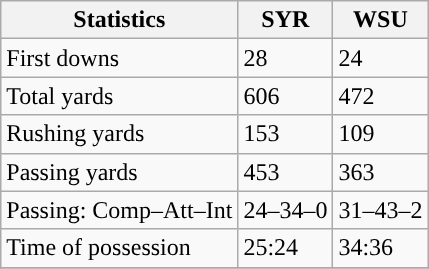<table class="wikitable" style="float: left;">
<tr>
<th>Statistics</th>
<th>SYR</th>
<th>WSU</th>
</tr>
<tr>
<td>First downs</td>
<td>28</td>
<td>24</td>
</tr>
<tr>
<td>Total yards</td>
<td>606</td>
<td>472</td>
</tr>
<tr>
<td>Rushing yards</td>
<td>153</td>
<td>109</td>
</tr>
<tr>
<td>Passing yards</td>
<td>453</td>
<td>363</td>
</tr>
<tr>
<td>Passing: Comp–Att–Int</td>
<td>24–34–0</td>
<td>31–43–2</td>
</tr>
<tr>
<td>Time of possession</td>
<td>25:24</td>
<td>34:36</td>
</tr>
<tr>
</tr>
</table>
